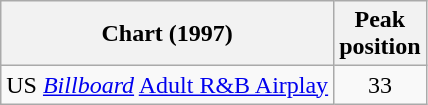<table class="wikitable sortable">
<tr>
<th>Chart (1997)</th>
<th>Peak<br>position</th>
</tr>
<tr>
<td>US <em><a href='#'>Billboard</a></em> <a href='#'>Adult R&B Airplay</a></td>
<td style="text-align:center;">33</td>
</tr>
</table>
